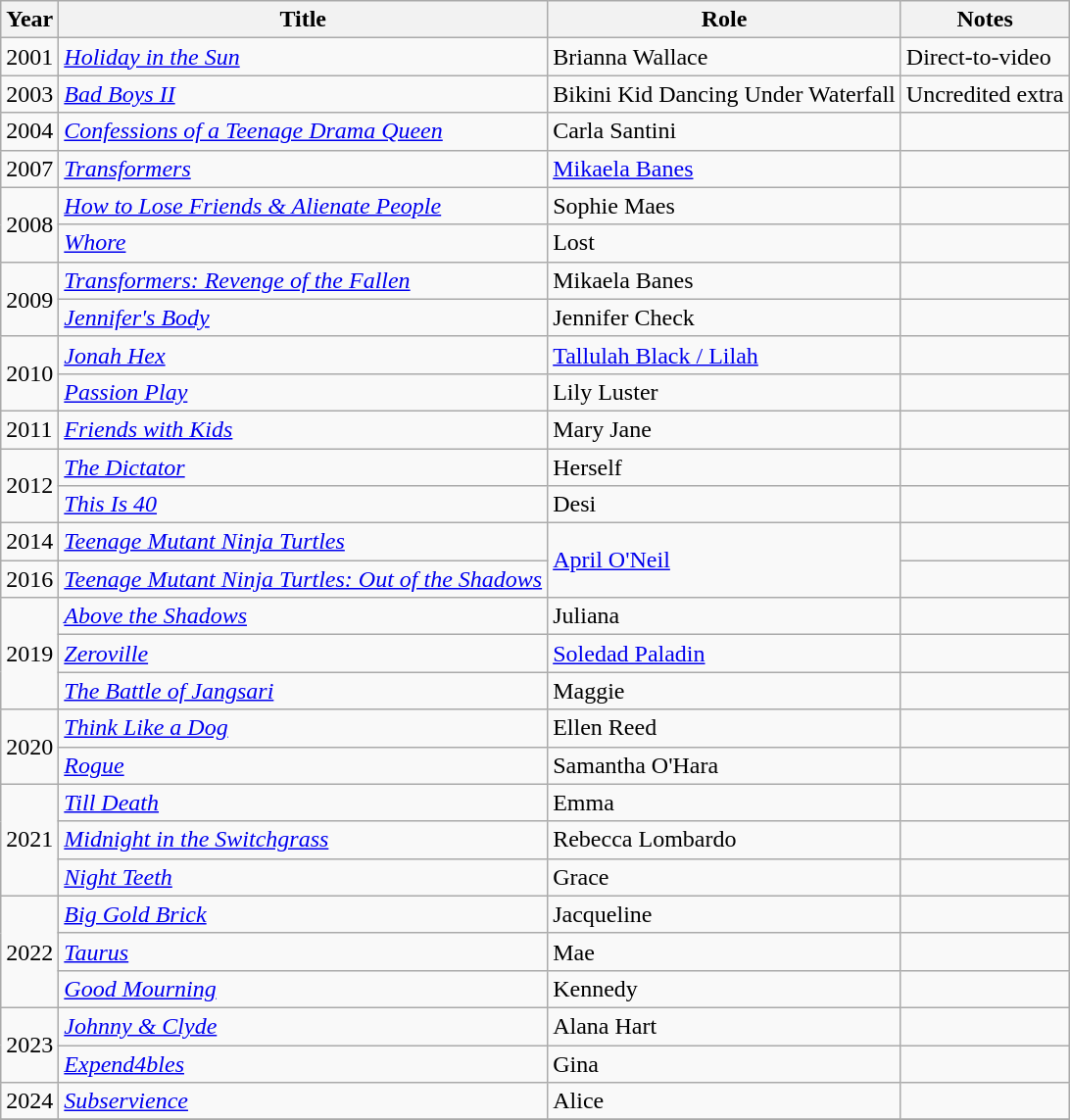<table class="wikitable sortable">
<tr>
<th>Year</th>
<th>Title</th>
<th>Role</th>
<th class="unsortable">Notes</th>
</tr>
<tr>
<td>2001</td>
<td><em><a href='#'>Holiday in the Sun</a></em></td>
<td>Brianna Wallace</td>
<td>Direct-to-video</td>
</tr>
<tr>
<td>2003</td>
<td><em><a href='#'>Bad Boys II</a></em></td>
<td>Bikini Kid Dancing Under Waterfall</td>
<td>Uncredited extra</td>
</tr>
<tr>
<td>2004</td>
<td><em><a href='#'>Confessions of a Teenage Drama Queen</a></em></td>
<td>Carla Santini</td>
<td></td>
</tr>
<tr>
<td>2007</td>
<td><em><a href='#'>Transformers</a></em></td>
<td><a href='#'>Mikaela Banes</a></td>
<td></td>
</tr>
<tr>
<td rowspan="2">2008</td>
<td><em><a href='#'>How to Lose Friends & Alienate People</a></em></td>
<td>Sophie Maes</td>
<td></td>
</tr>
<tr>
<td><em><a href='#'>Whore</a></em></td>
<td>Lost</td>
<td></td>
</tr>
<tr>
<td rowspan="2">2009</td>
<td><em><a href='#'>Transformers: Revenge of the Fallen</a></em></td>
<td>Mikaela Banes</td>
<td></td>
</tr>
<tr>
<td><em><a href='#'>Jennifer's Body</a></em></td>
<td>Jennifer Check</td>
<td></td>
</tr>
<tr>
<td rowspan="2">2010</td>
<td><em><a href='#'>Jonah Hex</a></em></td>
<td><a href='#'>Tallulah Black / Lilah</a></td>
<td></td>
</tr>
<tr>
<td><em><a href='#'>Passion Play</a></em></td>
<td>Lily Luster</td>
<td></td>
</tr>
<tr>
<td>2011</td>
<td><em><a href='#'>Friends with Kids</a></em></td>
<td>Mary Jane</td>
<td></td>
</tr>
<tr>
<td rowspan="2">2012</td>
<td><em><a href='#'>The Dictator</a></em></td>
<td>Herself</td>
<td></td>
</tr>
<tr>
<td><em><a href='#'>This Is 40</a></em></td>
<td>Desi</td>
<td></td>
</tr>
<tr>
<td>2014</td>
<td><em><a href='#'>Teenage Mutant Ninja Turtles</a></em></td>
<td rowspan=2><a href='#'>April O'Neil</a></td>
<td></td>
</tr>
<tr>
<td>2016</td>
<td><em><a href='#'>Teenage Mutant Ninja Turtles: Out of the Shadows</a></em></td>
<td></td>
</tr>
<tr>
<td rowspan="3">2019</td>
<td><em><a href='#'>Above the Shadows</a></em></td>
<td>Juliana</td>
<td></td>
</tr>
<tr>
<td><a href='#'><em>Zeroville</em></a></td>
<td><a href='#'>Soledad Paladin</a></td>
<td></td>
</tr>
<tr>
<td><em><a href='#'>The Battle of Jangsari</a></em></td>
<td>Maggie</td>
<td></td>
</tr>
<tr>
<td rowspan="2">2020</td>
<td><em><a href='#'>Think Like a Dog</a></em></td>
<td>Ellen Reed</td>
<td></td>
</tr>
<tr>
<td><em><a href='#'>Rogue</a></em></td>
<td>Samantha O'Hara</td>
<td></td>
</tr>
<tr>
<td rowspan="3">2021</td>
<td><em><a href='#'>Till Death</a></em></td>
<td>Emma</td>
<td></td>
</tr>
<tr>
<td><em><a href='#'>Midnight in the Switchgrass</a></em></td>
<td>Rebecca Lombardo</td>
<td></td>
</tr>
<tr>
<td><em><a href='#'>Night Teeth</a></em></td>
<td>Grace</td>
<td></td>
</tr>
<tr>
<td rowspan="3">2022</td>
<td><em><a href='#'>Big Gold Brick</a></em></td>
<td>Jacqueline</td>
<td></td>
</tr>
<tr>
<td><em><a href='#'>Taurus</a></em></td>
<td>Mae</td>
<td></td>
</tr>
<tr>
<td><em><a href='#'>Good Mourning</a></em></td>
<td>Kennedy</td>
<td></td>
</tr>
<tr>
<td rowspan="2">2023</td>
<td><em><a href='#'>Johnny & Clyde</a></em></td>
<td>Alana Hart</td>
<td></td>
</tr>
<tr>
<td><em><a href='#'>Expend4bles</a></em></td>
<td>Gina</td>
<td></td>
</tr>
<tr>
<td>2024</td>
<td><em><a href='#'>Subservience</a></em></td>
<td>Alice</td>
<td></td>
</tr>
<tr>
</tr>
</table>
